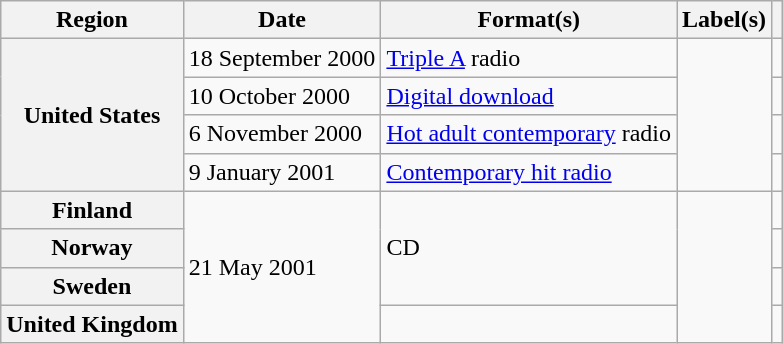<table class="wikitable plainrowheaders">
<tr>
<th scope="col">Region</th>
<th scope="col">Date</th>
<th scope="col">Format(s)</th>
<th scope="col">Label(s)</th>
<th scope="col"></th>
</tr>
<tr>
<th scope="row" rowspan="4">United States</th>
<td>18 September 2000</td>
<td><a href='#'>Triple A</a> radio</td>
<td rowspan="4"></td>
<td></td>
</tr>
<tr>
<td>10 October 2000</td>
<td><a href='#'>Digital download</a></td>
<td></td>
</tr>
<tr>
<td>6 November 2000</td>
<td><a href='#'>Hot adult contemporary</a> radio</td>
<td></td>
</tr>
<tr>
<td>9 January 2001</td>
<td><a href='#'>Contemporary hit radio</a></td>
<td></td>
</tr>
<tr>
<th scope="row">Finland</th>
<td rowspan="4">21 May 2001</td>
<td rowspan="3">CD</td>
<td rowspan="4"></td>
<td></td>
</tr>
<tr>
<th scope="row">Norway</th>
<td></td>
</tr>
<tr>
<th scope="row">Sweden</th>
<td></td>
</tr>
<tr>
<th scope="row">United Kingdom</th>
<td></td>
<td></td>
</tr>
</table>
